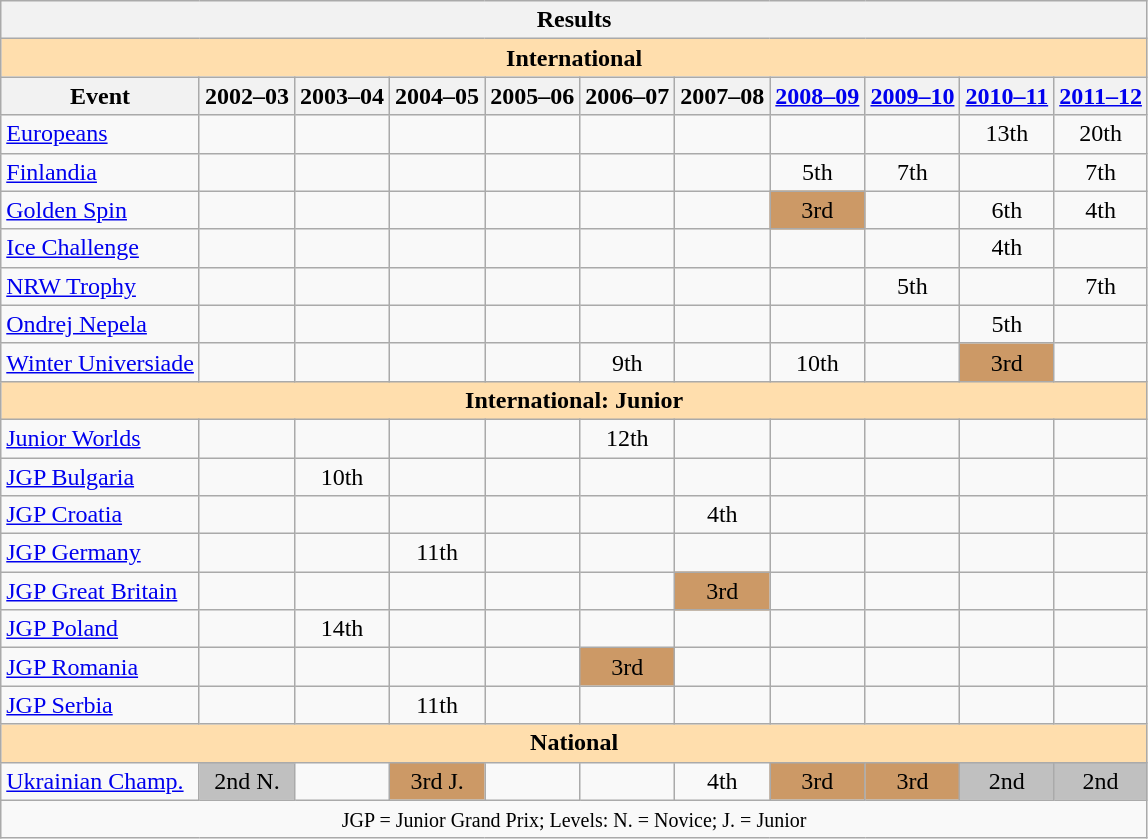<table class="wikitable" style="text-align:center">
<tr>
<th colspan=11 align=center><strong>Results</strong></th>
</tr>
<tr>
<th style="background-color: #ffdead; " colspan=11 align=center><strong>International</strong></th>
</tr>
<tr>
<th>Event</th>
<th>2002–03</th>
<th>2003–04</th>
<th>2004–05</th>
<th>2005–06</th>
<th>2006–07</th>
<th>2007–08</th>
<th><a href='#'>2008–09</a></th>
<th><a href='#'>2009–10</a></th>
<th><a href='#'>2010–11</a></th>
<th><a href='#'>2011–12</a></th>
</tr>
<tr>
<td align=left><a href='#'>Europeans</a></td>
<td></td>
<td></td>
<td></td>
<td></td>
<td></td>
<td></td>
<td></td>
<td></td>
<td>13th</td>
<td>20th</td>
</tr>
<tr>
<td align=left><a href='#'>Finlandia</a></td>
<td></td>
<td></td>
<td></td>
<td></td>
<td></td>
<td></td>
<td>5th</td>
<td>7th</td>
<td></td>
<td>7th</td>
</tr>
<tr>
<td align=left><a href='#'>Golden Spin</a></td>
<td></td>
<td></td>
<td></td>
<td></td>
<td></td>
<td></td>
<td bgcolor=cc9966>3rd</td>
<td></td>
<td>6th</td>
<td>4th</td>
</tr>
<tr>
<td align=left><a href='#'>Ice Challenge</a></td>
<td></td>
<td></td>
<td></td>
<td></td>
<td></td>
<td></td>
<td></td>
<td></td>
<td>4th</td>
<td></td>
</tr>
<tr>
<td align=left><a href='#'>NRW Trophy</a></td>
<td></td>
<td></td>
<td></td>
<td></td>
<td></td>
<td></td>
<td></td>
<td>5th</td>
<td></td>
<td>7th</td>
</tr>
<tr>
<td align=left><a href='#'>Ondrej Nepela</a></td>
<td></td>
<td></td>
<td></td>
<td></td>
<td></td>
<td></td>
<td></td>
<td></td>
<td>5th</td>
<td></td>
</tr>
<tr>
<td align=left><a href='#'>Winter Universiade</a></td>
<td></td>
<td></td>
<td></td>
<td></td>
<td>9th</td>
<td></td>
<td>10th</td>
<td></td>
<td bgcolor=cc9966>3rd</td>
<td></td>
</tr>
<tr>
<th style="background-color: #ffdead; " colspan=11 align=center><strong>International: Junior</strong></th>
</tr>
<tr>
<td align=left><a href='#'>Junior Worlds</a></td>
<td></td>
<td></td>
<td></td>
<td></td>
<td>12th</td>
<td></td>
<td></td>
<td></td>
<td></td>
<td></td>
</tr>
<tr>
<td align=left><a href='#'>JGP Bulgaria</a></td>
<td></td>
<td>10th</td>
<td></td>
<td></td>
<td></td>
<td></td>
<td></td>
<td></td>
<td></td>
<td></td>
</tr>
<tr>
<td align=left><a href='#'>JGP Croatia</a></td>
<td></td>
<td></td>
<td></td>
<td></td>
<td></td>
<td>4th</td>
<td></td>
<td></td>
<td></td>
<td></td>
</tr>
<tr>
<td align=left><a href='#'>JGP Germany</a></td>
<td></td>
<td></td>
<td>11th</td>
<td></td>
<td></td>
<td></td>
<td></td>
<td></td>
<td></td>
<td></td>
</tr>
<tr>
<td align=left><a href='#'>JGP Great Britain</a></td>
<td></td>
<td></td>
<td></td>
<td></td>
<td></td>
<td bgcolor=cc9966>3rd</td>
<td></td>
<td></td>
<td></td>
<td></td>
</tr>
<tr>
<td align=left><a href='#'>JGP Poland</a></td>
<td></td>
<td>14th</td>
<td></td>
<td></td>
<td></td>
<td></td>
<td></td>
<td></td>
<td></td>
<td></td>
</tr>
<tr>
<td align=left><a href='#'>JGP Romania</a></td>
<td></td>
<td></td>
<td></td>
<td></td>
<td bgcolor=cc9966>3rd</td>
<td></td>
<td></td>
<td></td>
<td></td>
<td></td>
</tr>
<tr>
<td align=left><a href='#'>JGP Serbia</a></td>
<td></td>
<td></td>
<td>11th</td>
<td></td>
<td></td>
<td></td>
<td></td>
<td></td>
<td></td>
<td></td>
</tr>
<tr>
<th style="background-color: #ffdead; " colspan=11 align=center><strong>National</strong></th>
</tr>
<tr>
<td align=left><a href='#'>Ukrainian Champ.</a></td>
<td bgcolor=silver>2nd N.</td>
<td></td>
<td bgcolor=cc9966>3rd J.</td>
<td></td>
<td></td>
<td>4th</td>
<td bgcolor=cc9966>3rd</td>
<td bgcolor=cc9966>3rd</td>
<td bgcolor=silver>2nd</td>
<td bgcolor=silver>2nd</td>
</tr>
<tr>
<td colspan=11 align=center><small> JGP = Junior Grand Prix; Levels: N. = Novice; J. = Junior </small></td>
</tr>
</table>
